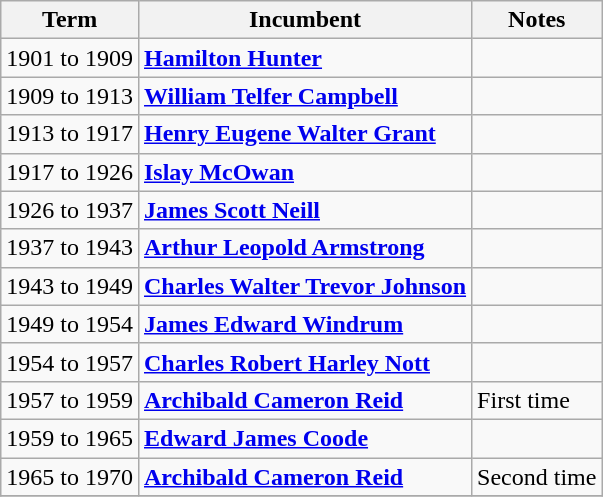<table class="wikitable">
<tr>
<th>Term</th>
<th>Incumbent</th>
<th>Notes</th>
</tr>
<tr>
<td>1901 to 1909</td>
<td><strong><a href='#'>Hamilton Hunter</a></strong></td>
<td></td>
</tr>
<tr>
<td>1909 to 1913</td>
<td><strong><a href='#'>William Telfer Campbell</a></strong></td>
<td></td>
</tr>
<tr>
<td>1913 to 1917</td>
<td><strong><a href='#'>Henry Eugene Walter Grant</a></strong></td>
<td></td>
</tr>
<tr>
<td>1917 to 1926</td>
<td><strong><a href='#'>Islay McOwan</a></strong></td>
<td></td>
</tr>
<tr>
<td>1926 to 1937</td>
<td><strong><a href='#'>James Scott Neill</a></strong></td>
<td></td>
</tr>
<tr>
<td>1937 to 1943</td>
<td><strong><a href='#'>Arthur Leopold Armstrong</a></strong></td>
<td></td>
</tr>
<tr>
<td>1943 to 1949</td>
<td><strong><a href='#'>Charles Walter Trevor Johnson</a></strong></td>
<td></td>
</tr>
<tr>
<td>1949 to 1954</td>
<td><strong><a href='#'>James Edward Windrum</a></strong></td>
<td></td>
</tr>
<tr>
<td>1954 to 1957</td>
<td><strong><a href='#'>Charles Robert Harley Nott</a></strong></td>
<td></td>
</tr>
<tr>
<td>1957 to 1959</td>
<td><strong><a href='#'>Archibald Cameron Reid</a></strong></td>
<td>First time</td>
</tr>
<tr>
<td>1959 to 1965</td>
<td><strong><a href='#'>Edward James Coode</a></strong></td>
<td></td>
</tr>
<tr>
<td>1965 to 1970</td>
<td><strong><a href='#'>Archibald Cameron Reid</a></strong></td>
<td>Second time</td>
</tr>
<tr>
</tr>
</table>
